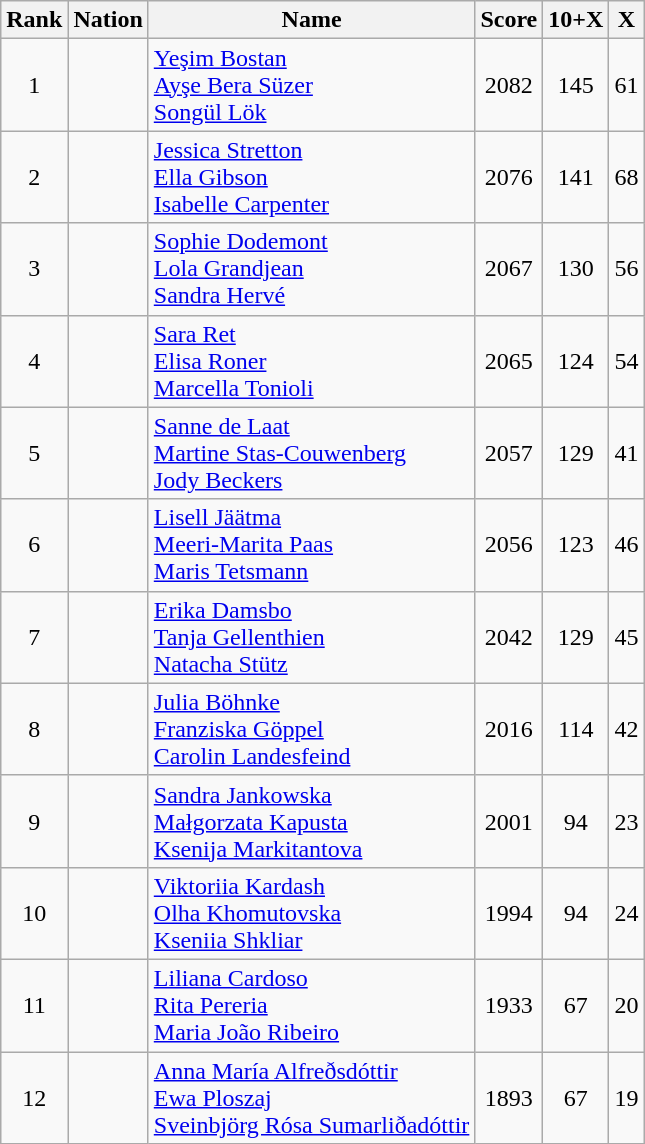<table class="wikitable sortable" style="text-align:center">
<tr>
<th>Rank</th>
<th>Nation</th>
<th>Name</th>
<th>Score</th>
<th>10+X</th>
<th>X</th>
</tr>
<tr>
<td>1</td>
<td align=left></td>
<td align=left><a href='#'>Yeşim Bostan</a><br><a href='#'>Ayşe Bera Süzer</a><br><a href='#'>Songül Lök</a></td>
<td>2082</td>
<td>145</td>
<td>61</td>
</tr>
<tr>
<td>2</td>
<td align=left></td>
<td align=left><a href='#'>Jessica Stretton</a><br><a href='#'>Ella Gibson</a><br><a href='#'>Isabelle Carpenter</a></td>
<td>2076</td>
<td>141</td>
<td>68</td>
</tr>
<tr>
<td>3</td>
<td align=left></td>
<td align=left><a href='#'>Sophie Dodemont</a><br><a href='#'>Lola Grandjean</a><br><a href='#'>Sandra Hervé</a></td>
<td>2067</td>
<td>130</td>
<td>56</td>
</tr>
<tr>
<td>4</td>
<td align=left></td>
<td align=left><a href='#'>Sara Ret</a><br><a href='#'>Elisa Roner</a><br><a href='#'>Marcella Tonioli</a></td>
<td>2065</td>
<td>124</td>
<td>54</td>
</tr>
<tr>
<td>5</td>
<td align=left></td>
<td align=left><a href='#'>Sanne de Laat</a><br><a href='#'>Martine Stas-Couwenberg</a><br><a href='#'>Jody Beckers</a></td>
<td>2057</td>
<td>129</td>
<td>41</td>
</tr>
<tr>
<td>6</td>
<td align=left></td>
<td align=left><a href='#'>Lisell Jäätma</a><br><a href='#'>Meeri-Marita Paas</a><br><a href='#'>Maris Tetsmann</a></td>
<td>2056</td>
<td>123</td>
<td>46</td>
</tr>
<tr>
<td>7</td>
<td align=left></td>
<td align=left><a href='#'>Erika Damsbo</a><br><a href='#'>Tanja Gellenthien</a><br><a href='#'>Natacha Stütz</a></td>
<td>2042</td>
<td>129</td>
<td>45</td>
</tr>
<tr>
<td>8</td>
<td align=left></td>
<td align=left><a href='#'>Julia Böhnke</a><br><a href='#'>Franziska Göppel</a><br><a href='#'>Carolin Landesfeind</a></td>
<td>2016</td>
<td>114</td>
<td>42</td>
</tr>
<tr>
<td>9</td>
<td align=left></td>
<td align=left><a href='#'>Sandra Jankowska</a><br><a href='#'>Małgorzata Kapusta</a><br><a href='#'>Ksenija Markitantova</a></td>
<td>2001</td>
<td>94</td>
<td>23</td>
</tr>
<tr>
<td>10</td>
<td align=left></td>
<td align=left><a href='#'>Viktoriia Kardash</a><br><a href='#'>Olha Khomutovska</a><br><a href='#'>Kseniia Shkliar</a></td>
<td>1994</td>
<td>94</td>
<td>24</td>
</tr>
<tr>
<td>11</td>
<td align=left></td>
<td align=left><a href='#'>Liliana Cardoso</a><br><a href='#'>Rita Pereria</a><br><a href='#'>Maria João Ribeiro</a></td>
<td>1933</td>
<td>67</td>
<td>20</td>
</tr>
<tr>
<td>12</td>
<td align=left></td>
<td align=left><a href='#'>Anna María Alfreðsdóttir</a><br><a href='#'>Ewa Ploszaj</a><br><a href='#'>Sveinbjörg Rósa Sumarliðadóttir</a></td>
<td>1893</td>
<td>67</td>
<td>19</td>
</tr>
</table>
